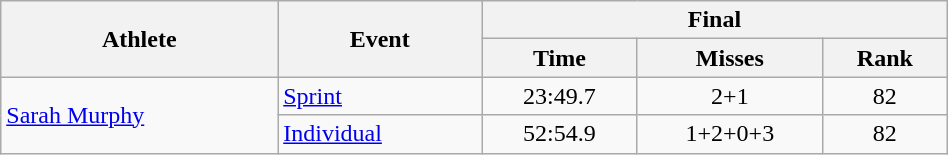<table class="wikitable" width="50%">
<tr>
<th rowspan="2">Athlete</th>
<th rowspan="2">Event</th>
<th colspan="3">Final</th>
</tr>
<tr>
<th>Time</th>
<th>Misses</th>
<th>Rank</th>
</tr>
<tr>
<td rowspan=2><a href='#'>Sarah Murphy</a></td>
<td><a href='#'>Sprint</a></td>
<td align="center">23:49.7</td>
<td align="center">2+1</td>
<td align="center">82</td>
</tr>
<tr>
<td><a href='#'>Individual</a></td>
<td align="center">52:54.9</td>
<td align="center">1+2+0+3</td>
<td align="center">82</td>
</tr>
</table>
